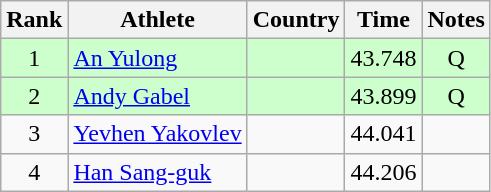<table class="wikitable" style="text-align:center">
<tr>
<th>Rank</th>
<th>Athlete</th>
<th>Country</th>
<th>Time</th>
<th>Notes</th>
</tr>
<tr bgcolor=ccffcc>
<td>1</td>
<td align=left><a href='#'>An Yulong</a></td>
<td align=left></td>
<td>43.748</td>
<td>Q</td>
</tr>
<tr bgcolor=ccffcc>
<td>2</td>
<td align=left><a href='#'>Andy Gabel</a></td>
<td align=left></td>
<td>43.899</td>
<td>Q</td>
</tr>
<tr>
<td>3</td>
<td align=left><a href='#'>Yevhen Yakovlev</a></td>
<td align=left></td>
<td>44.041</td>
<td></td>
</tr>
<tr>
<td>4</td>
<td align=left><a href='#'>Han Sang-guk</a></td>
<td align=left></td>
<td>44.206</td>
<td></td>
</tr>
</table>
